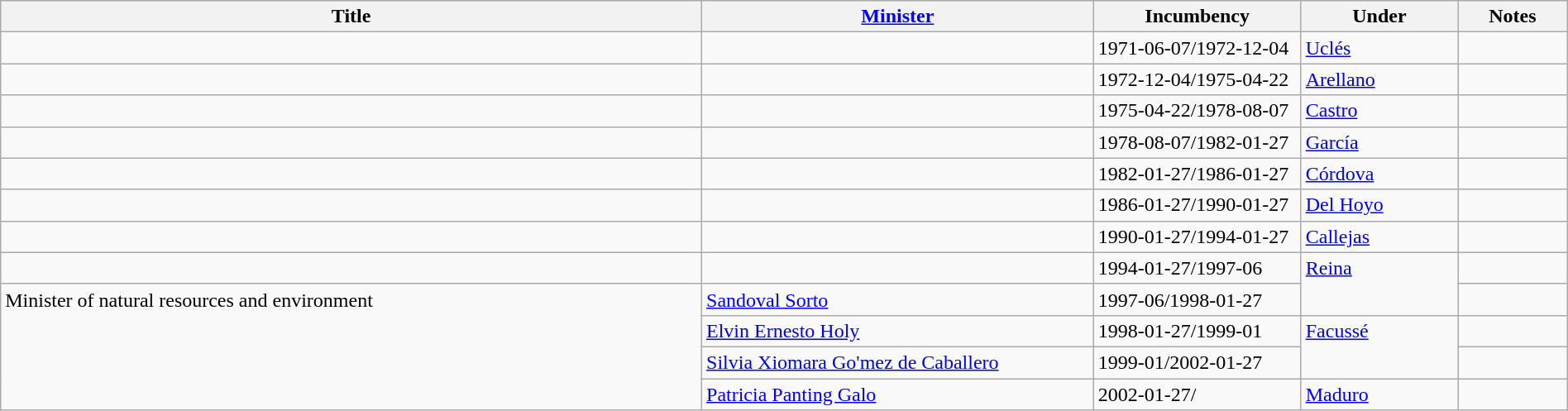<table class="wikitable" style="width:100%;">
<tr>
<th>Title</th>
<th style="width:25%;"><a href='#'>Minister</a></th>
<th style="width:160px;">Incumbency</th>
<th style="width:10%;">Under</th>
<th style="width:7%;">Notes</th>
</tr>
<tr>
<td></td>
<td></td>
<td>1971-06-07/1972-12-04</td>
<td><a href='#'>Uclés</a></td>
<td></td>
</tr>
<tr>
<td></td>
<td></td>
<td>1972-12-04/1975-04-22</td>
<td><a href='#'>Arellano</a></td>
<td></td>
</tr>
<tr>
<td></td>
<td></td>
<td>1975-04-22/1978-08-07</td>
<td><a href='#'>Castro</a></td>
<td></td>
</tr>
<tr>
<td></td>
<td></td>
<td>1978-08-07/1982-01-27</td>
<td><a href='#'>García</a></td>
<td></td>
</tr>
<tr>
<td></td>
<td></td>
<td>1982-01-27/1986-01-27</td>
<td><a href='#'>Córdova</a></td>
<td></td>
</tr>
<tr>
<td></td>
<td></td>
<td>1986-01-27/1990-01-27</td>
<td><a href='#'>Del Hoyo</a></td>
<td></td>
</tr>
<tr>
<td></td>
<td></td>
<td>1990-01-27/1994-01-27</td>
<td><a href='#'>Callejas</a></td>
<td></td>
</tr>
<tr>
<td></td>
<td></td>
<td>1994-01-27/1997-06</td>
<td rowspan="2" style="vertical-align:top;"><a href='#'>Reina</a></td>
<td></td>
</tr>
<tr>
<td rowspan="4" style="vertical-align:top;">Minister of natural resources and environment</td>
<td><a href='#'>Sandoval Sorto</a></td>
<td>1997-06/1998-01-27</td>
<td></td>
</tr>
<tr>
<td><a href='#'>Elvin Ernesto Holy</a></td>
<td>1998-01-27/1999-01</td>
<td rowspan="2" style="vertical-align:top;"><a href='#'>Facussé</a></td>
<td></td>
</tr>
<tr>
<td><a href='#'>Silvia Xiomara Go'mez de Caballero</a></td>
<td>1999-01/2002-01-27</td>
<td></td>
</tr>
<tr>
<td><a href='#'>Patricia Panting Galo</a></td>
<td>2002-01-27/</td>
<td><a href='#'>Maduro</a></td>
<td></td>
</tr>
</table>
